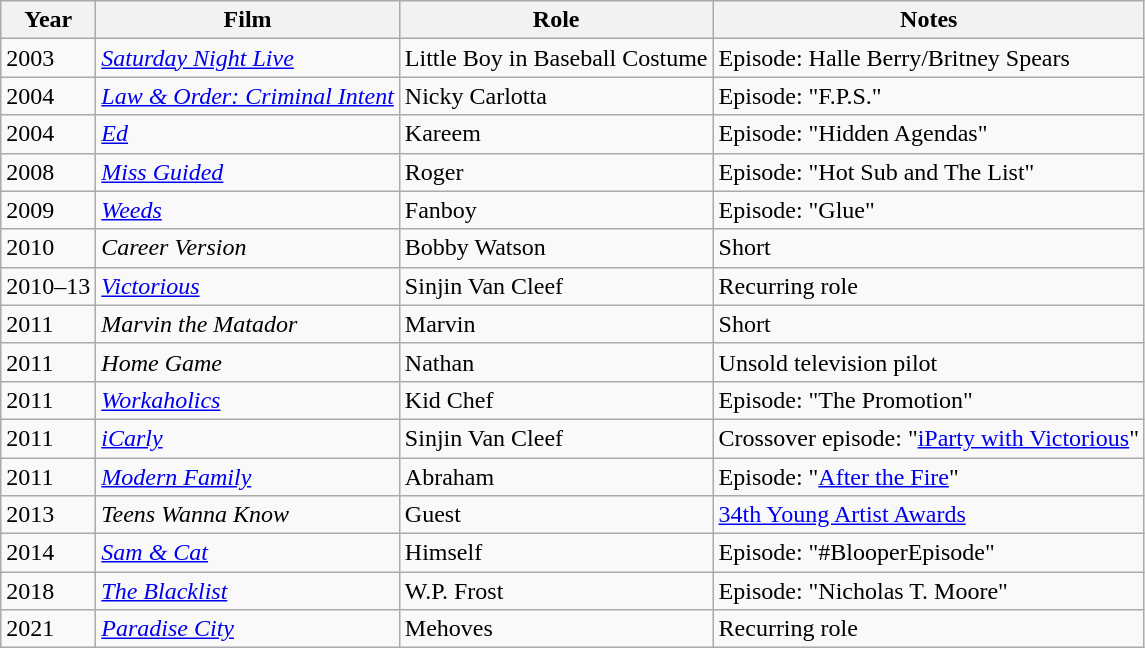<table class="wikitable sortable">
<tr>
<th>Year</th>
<th>Film</th>
<th>Role</th>
<th class="unsortable">Notes</th>
</tr>
<tr>
<td>2003</td>
<td><em><a href='#'>Saturday Night Live</a></em></td>
<td>Little Boy in Baseball Costume</td>
<td>Episode: Halle Berry/Britney Spears</td>
</tr>
<tr>
<td>2004</td>
<td><em><a href='#'>Law & Order: Criminal Intent</a></em></td>
<td>Nicky Carlotta</td>
<td>Episode: "F.P.S."</td>
</tr>
<tr>
<td>2004</td>
<td><em><a href='#'>Ed</a></em></td>
<td>Kareem</td>
<td>Episode: "Hidden Agendas"</td>
</tr>
<tr>
<td>2008</td>
<td><em><a href='#'>Miss Guided</a></em></td>
<td>Roger</td>
<td>Episode: "Hot Sub and The List"</td>
</tr>
<tr>
<td>2009</td>
<td><em><a href='#'>Weeds</a></em></td>
<td>Fanboy</td>
<td>Episode: "Glue"</td>
</tr>
<tr>
<td>2010</td>
<td><em>Career Version</em></td>
<td>Bobby Watson</td>
<td>Short</td>
</tr>
<tr>
<td>2010–13</td>
<td><em><a href='#'>Victorious</a></em></td>
<td>Sinjin Van Cleef</td>
<td>Recurring role</td>
</tr>
<tr>
<td>2011</td>
<td><em>Marvin the Matador</em></td>
<td>Marvin</td>
<td>Short</td>
</tr>
<tr>
<td>2011</td>
<td><em>Home Game</em></td>
<td>Nathan</td>
<td>Unsold television pilot</td>
</tr>
<tr>
<td>2011</td>
<td><em><a href='#'>Workaholics</a></em></td>
<td>Kid Chef</td>
<td>Episode: "The Promotion"</td>
</tr>
<tr>
<td>2011</td>
<td><em><a href='#'>iCarly</a></em></td>
<td>Sinjin Van Cleef</td>
<td>Crossover episode: "<a href='#'>iParty with Victorious</a>"</td>
</tr>
<tr>
<td>2011</td>
<td><em><a href='#'>Modern Family</a></em></td>
<td>Abraham</td>
<td>Episode: "<a href='#'>After the Fire</a>"</td>
</tr>
<tr>
<td>2013</td>
<td><em>Teens Wanna Know</em></td>
<td>Guest</td>
<td><a href='#'>34th Young Artist Awards</a></td>
</tr>
<tr>
<td>2014</td>
<td><em><a href='#'>Sam & Cat</a></em></td>
<td>Himself</td>
<td>Episode: "#BlooperEpisode"</td>
</tr>
<tr>
<td>2018</td>
<td><em><a href='#'>The Blacklist</a></em></td>
<td>W.P. Frost</td>
<td>Episode: "Nicholas T. Moore"</td>
</tr>
<tr>
<td>2021</td>
<td><em><a href='#'>Paradise City</a></em></td>
<td>Mehoves</td>
<td>Recurring role</td>
</tr>
</table>
